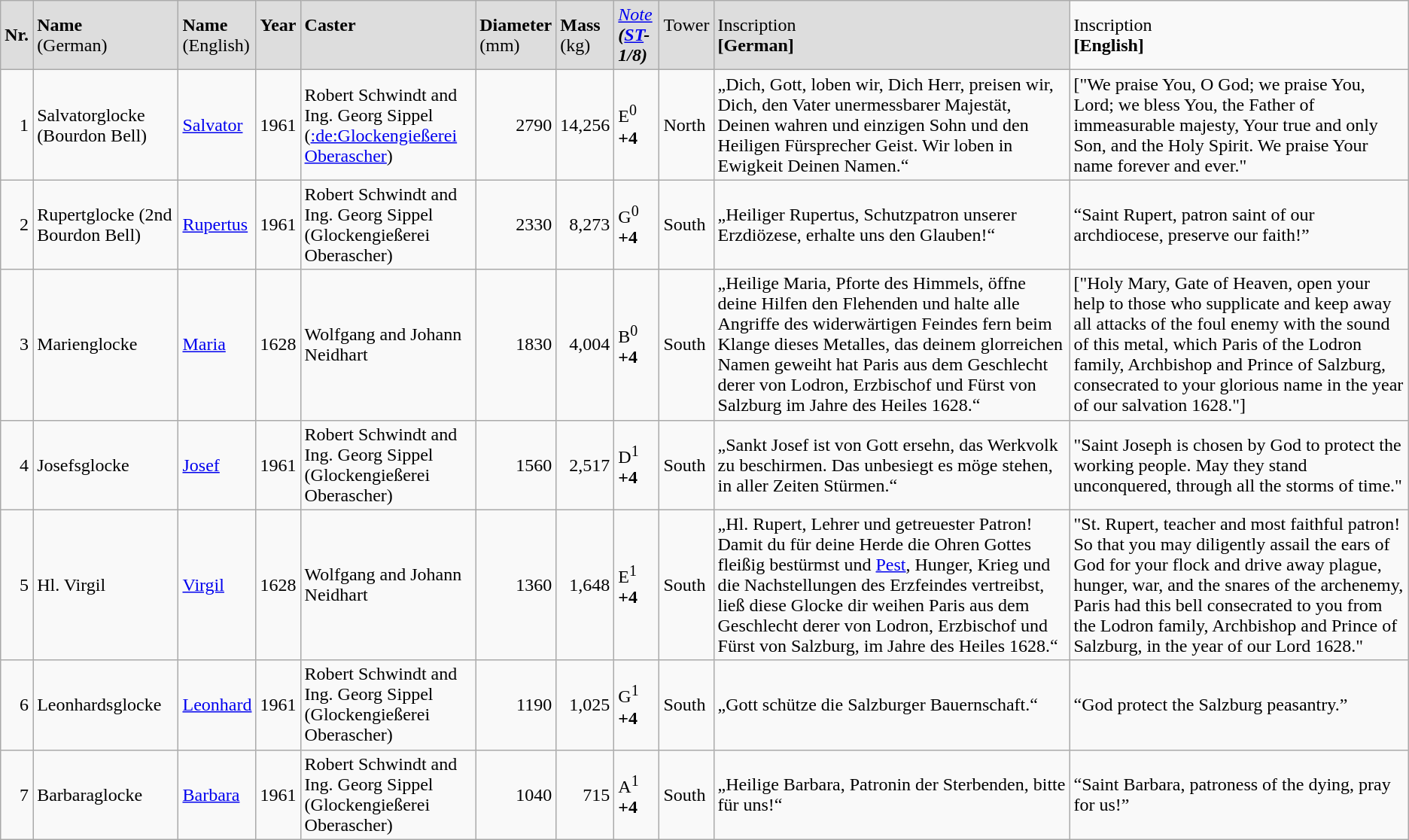<table class="wikitable">
<tr>
<td style="background-color:#dddddd;"><strong>Nr.</strong><small><br></small></td>
<td style="background-color:#dddddd;"><strong>Name</strong><br>(German)</td>
<td style="background-color:#dddddd;"><strong>Name</strong><br>(English)</td>
<td style="background-color:#dddddd;"><strong>Year</strong><br> </td>
<td style="background-color:#dddddd;"><strong>Caster</strong><br> </td>
<td style="background-color:#dddddd;"><strong>Diameter</strong><br>(mm)</td>
<td style="background-color:#dddddd;"><strong>Mass</strong><br>(kg)</td>
<td style="background-color:#dddddd;"><em><a href='#'>Note</a><strong><br>(<a href='#'>ST</a>-1/8)</td>
<td style="background-color:#dddddd;"></strong>Tower<strong><br> </td>
<td style="background-color:#dddddd;"></strong>Inscription<strong><br>[German]</td>
<td></strong>Inscription<strong><br>[English]</td>
</tr>
<tr ---->
<td align="right">1</td>
<td>Salvatorglocke (Bourdon Bell)</td>
<td><a href='#'>Salvator</a></td>
<td>1961</td>
<td>Robert Schwindt and Ing. Georg Sippel<br>(<a href='#'>:de:Glockengießerei Oberascher</a>)</td>
<td align="right">2790</td>
<td align="right">14,256</td>
<td></strong>E<sup>0</sup><strong> +4</td>
<td>North</td>
<td>„Dich, Gott, loben wir, Dich Herr, preisen wir, Dich, den Vater unermessbarer Majestät, Deinen wahren und einzigen Sohn und den Heiligen Fürsprecher Geist. Wir loben in Ewigkeit Deinen Namen.“</td>
<td>["We praise You, O God; we praise You, Lord; we bless You, the Father of immeasurable majesty, Your true and only Son, and the Holy Spirit. We praise Your name forever and ever."</td>
</tr>
<tr ---->
<td align="right">2</td>
<td>Rupertglocke (2nd Bourdon Bell)</td>
<td><a href='#'>Rupertus</a></td>
<td>1961</td>
<td>Robert Schwindt and Ing. Georg Sippel<br>(Glockengießerei Oberascher)</td>
<td align="right">2330</td>
<td align="right">8,273</td>
<td></strong>G<sup>0</sup><strong> +4</td>
<td>South</td>
<td>„Heiliger Rupertus, Schutzpatron unserer Erzdiözese, erhalte uns den Glauben!“</td>
<td>“Saint Rupert, patron saint of our archdiocese, preserve our faith!”</td>
</tr>
<tr ---->
<td align="right">3</td>
<td>Marienglocke</td>
<td><a href='#'>Maria</a></td>
<td>1628</td>
<td>Wolfgang and Johann Neidhart</td>
<td align="right">1830</td>
<td align="right">4,004</td>
<td></strong>B<sup>0</sup><strong> +4</td>
<td>South</td>
<td>„Heilige Maria, Pforte des Himmels, öffne deine Hilfen den Flehenden und halte alle Angriffe des widerwärtigen Feindes fern beim Klange dieses Metalles, das deinem glorreichen Namen geweiht hat Paris aus dem Geschlecht derer von Lodron, Erzbischof und Fürst von Salzburg im Jahre des Heiles 1628.“</td>
<td>["Holy Mary, Gate of Heaven, open your help to those who supplicate and keep away all attacks of the foul enemy with the sound of this metal, which Paris of the Lodron family, Archbishop and Prince of Salzburg, consecrated to your glorious name in the year of our salvation 1628."]</td>
</tr>
<tr ---->
<td align="right">4</td>
<td>Josefsglocke</td>
<td><a href='#'>Josef</a></td>
<td>1961</td>
<td>Robert Schwindt and Ing. Georg Sippel<br>(Glockengießerei Oberascher)</td>
<td align="right">1560</td>
<td align="right">2,517</td>
<td></strong>D<sup>1</sup><strong> +4</td>
<td>South</td>
<td>„Sankt Josef ist von Gott ersehn, das Werkvolk zu beschirmen. Das unbesiegt es möge stehen, in aller Zeiten Stürmen.“</td>
<td>"Saint Joseph is chosen by God to protect the working people. May they stand unconquered, through all the storms of time."</td>
</tr>
<tr ---->
<td align="right">5</td>
<td>Hl. Virgil</td>
<td><a href='#'>Virgil</a></td>
<td>1628</td>
<td>Wolfgang and Johann Neidhart</td>
<td align="right">1360</td>
<td align="right">1,648</td>
<td></strong>E<sup>1</sup><strong> +4</td>
<td>South</td>
<td>„Hl. Rupert, Lehrer und getreuester Patron! Damit du für deine Herde die Ohren Gottes fleißig bestürmst und <a href='#'>Pest</a>, Hunger, Krieg und die Nachstellungen des Erzfeindes vertreibst, ließ diese Glocke dir weihen Paris aus dem Geschlecht derer von Lodron, Erzbischof und Fürst von Salzburg, im Jahre des Heiles 1628.“</td>
<td>"St. Rupert, teacher and most faithful patron! So that you may diligently assail the ears of God for your flock and drive away plague, hunger, war, and the snares of the archenemy, Paris had this bell consecrated to you from the Lodron family, Archbishop and Prince of Salzburg, in the year of our Lord 1628."</td>
</tr>
<tr ---->
<td align="right">6</td>
<td>Leonhardsglocke</td>
<td><a href='#'>Leonhard</a></td>
<td>1961</td>
<td>Robert Schwindt and Ing. Georg Sippel<br>(Glockengießerei Oberascher)</td>
<td align="right">1190</td>
<td align="right">1,025</td>
<td></strong>G<sup>1</sup><strong> +4</td>
<td>South</td>
<td>„Gott schütze die Salzburger Bauernschaft.“</td>
<td>“God protect the Salzburg peasantry.”</td>
</tr>
<tr ---->
<td align="right">7</td>
<td>Barbaraglocke</td>
<td><a href='#'>Barbara</a></td>
<td>1961</td>
<td>Robert Schwindt and Ing. Georg Sippel<br>(Glockengießerei Oberascher)</td>
<td align="right">1040</td>
<td align="right">715</td>
<td></strong>A<sup>1</sup><strong> +4</td>
<td>South</td>
<td>„Heilige Barbara, Patronin der Sterbenden, bitte für uns!“</td>
<td>“Saint Barbara, patroness of the dying, pray for us!”</td>
</tr>
</table>
